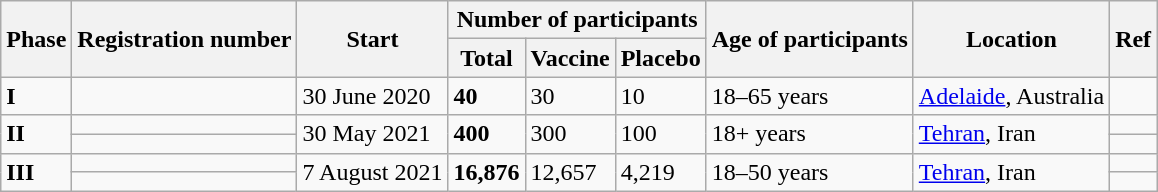<table class="wikitable">
<tr>
<th rowspan="2">Phase</th>
<th rowspan="2">Registration number</th>
<th rowspan="2">Start</th>
<th colspan="3">Number of participants</th>
<th rowspan="2">Age of participants</th>
<th rowspan="2">Location</th>
<th rowspan="2">Ref</th>
</tr>
<tr>
<th>Total</th>
<th>Vaccine</th>
<th>Placebo</th>
</tr>
<tr>
<td><strong>I</strong></td>
<td><strong></strong></td>
<td>30 June 2020</td>
<td><strong>40</strong></td>
<td>30</td>
<td>10</td>
<td>18–65 years</td>
<td><a href='#'>Adelaide</a>, Australia</td>
<td></td>
</tr>
<tr>
<td rowspan="2"><strong>II</strong></td>
<td><strong></strong></td>
<td rowspan="2">30 May 2021</td>
<td rowspan="2"><strong>400</strong></td>
<td rowspan="2">300</td>
<td rowspan="2">100</td>
<td rowspan="2">18+ years</td>
<td rowspan="2"><a href='#'>Tehran</a>, Iran</td>
<td></td>
</tr>
<tr>
<td></td>
<td></td>
</tr>
<tr>
<td rowspan="2"><strong>III</strong></td>
<td><strong></strong></td>
<td rowspan="2">7 August 2021</td>
<td rowspan="2"><strong>16,876</strong></td>
<td rowspan="2">12,657</td>
<td rowspan="2">4,219</td>
<td rowspan="2">18–50 years</td>
<td rowspan="2"><a href='#'>Tehran</a>, Iran</td>
<td></td>
</tr>
<tr>
<td></td>
<td></td>
</tr>
</table>
